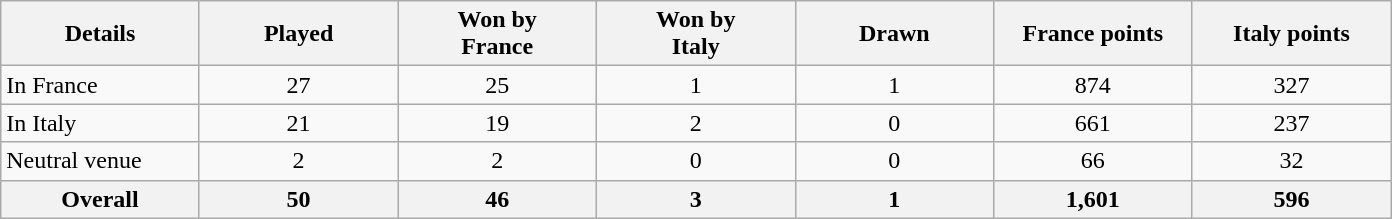<table class="wikitable sortable">
<tr>
<th style="width:125px">Details</th>
<th style="width:125px">Played</th>
<th style="width:125px">Won by<br>France</th>
<th style="width:125px">Won by<br>Italy</th>
<th style="width:125px">Drawn</th>
<th style="width:125px">France points</th>
<th style="width:125px">Italy points</th>
</tr>
<tr>
<td>In France</td>
<td align=center>27</td>
<td align=center>25</td>
<td align=center>1</td>
<td align=center>1</td>
<td align=center>874</td>
<td align=center>327</td>
</tr>
<tr>
<td>In Italy</td>
<td align=center>21</td>
<td align=center>19</td>
<td align=center>2</td>
<td align=center>0</td>
<td align=center>661</td>
<td align=center>237</td>
</tr>
<tr>
<td>Neutral venue</td>
<td align=center>2</td>
<td align=center>2</td>
<td align=center>0</td>
<td align=center>0</td>
<td align=center>66</td>
<td align=center>32</td>
</tr>
<tr>
<th align=center>Overall</th>
<th align=center>50</th>
<th align=center>46</th>
<th align=center>3</th>
<th align=center>1</th>
<th align=center>1,601</th>
<th align=center>596</th>
</tr>
</table>
